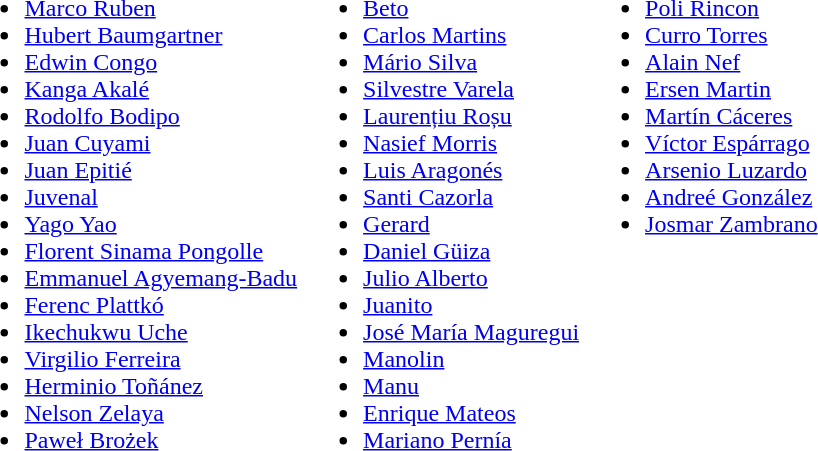<table>
<tr style="vertical-align: top;">
<td><br><ul><li> <a href='#'>Marco Ruben</a></li><li> <a href='#'>Hubert Baumgartner</a></li><li> <a href='#'>Edwin Congo</a></li><li> <a href='#'>Kanga Akalé</a></li><li> <a href='#'>Rodolfo Bodipo</a></li><li> <a href='#'>Juan Cuyami</a></li><li> <a href='#'>Juan Epitié</a></li><li> <a href='#'>Juvenal</a></li><li> <a href='#'>Yago Yao</a></li><li> <a href='#'>Florent Sinama Pongolle</a></li><li> <a href='#'>Emmanuel Agyemang-Badu</a></li><li> <a href='#'>Ferenc Plattkó</a></li><li> <a href='#'>Ikechukwu Uche</a></li><li> <a href='#'>Virgilio Ferreira</a></li><li> <a href='#'>Herminio Toñánez</a></li><li> <a href='#'>Nelson Zelaya</a></li><li> <a href='#'>Paweł Brożek</a></li></ul></td>
<td><br><ul><li> <a href='#'>Beto</a></li><li> <a href='#'>Carlos Martins</a></li><li> <a href='#'>Mário Silva</a></li><li> <a href='#'>Silvestre Varela</a></li><li> <a href='#'>Laurențiu Roșu</a></li><li> <a href='#'>Nasief Morris</a></li><li> <a href='#'>Luis Aragonés</a></li><li> <a href='#'>Santi Cazorla</a></li><li> <a href='#'>Gerard</a></li><li> <a href='#'>Daniel Güiza</a></li><li> <a href='#'>Julio Alberto</a></li><li> <a href='#'>Juanito</a></li><li> <a href='#'>José María Maguregui</a></li><li> <a href='#'>Manolin</a></li><li> <a href='#'>Manu</a></li><li> <a href='#'>Enrique Mateos</a></li><li> <a href='#'>Mariano Pernía</a></li></ul></td>
<td><br><ul><li> <a href='#'>Poli Rincon</a></li><li> <a href='#'>Curro Torres</a></li><li> <a href='#'>Alain Nef</a></li><li> <a href='#'>Ersen Martin</a></li><li> <a href='#'>Martín Cáceres</a></li><li> <a href='#'>Víctor Espárrago</a></li><li> <a href='#'>Arsenio Luzardo</a></li><li> <a href='#'>Andreé González</a></li><li> <a href='#'>Josmar Zambrano</a></li></ul></td>
</tr>
</table>
